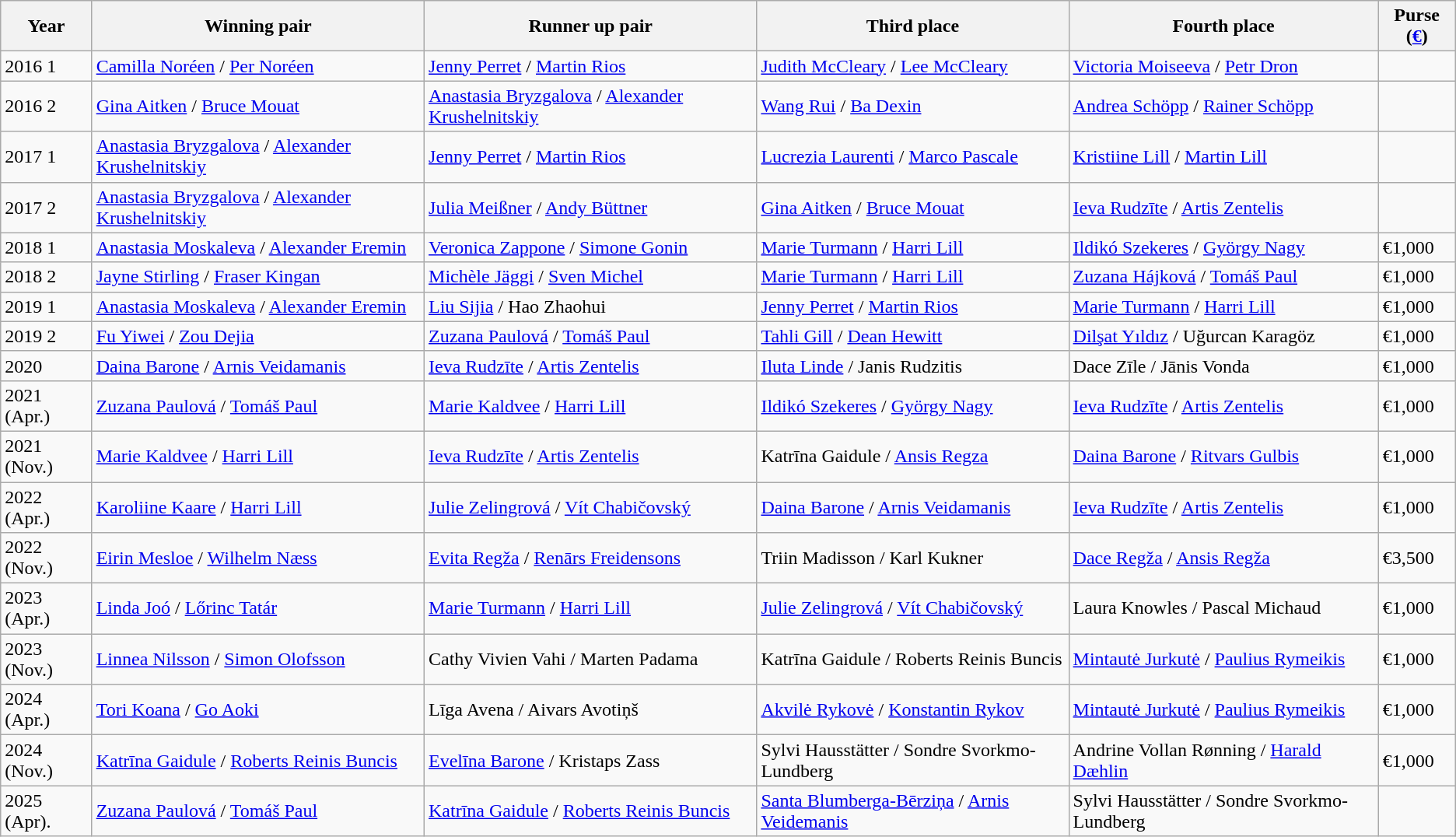<table class="wikitable">
<tr>
<th scope="col">Year</th>
<th scope="col">Winning pair</th>
<th scope="col">Runner up pair</th>
<th scope="col">Third place</th>
<th scope="col">Fourth place</th>
<th scope="col">Purse (<a href='#'>€</a>)</th>
</tr>
<tr>
<td>2016 1</td>
<td> <a href='#'>Camilla Noréen</a> / <a href='#'>Per Noréen</a></td>
<td> <a href='#'>Jenny Perret</a> / <a href='#'>Martin Rios</a></td>
<td> <a href='#'>Judith McCleary</a> / <a href='#'>Lee McCleary</a></td>
<td> <a href='#'>Victoria Moiseeva</a> / <a href='#'>Petr Dron</a></td>
<td></td>
</tr>
<tr>
<td>2016 2</td>
<td> <a href='#'>Gina Aitken</a> / <a href='#'>Bruce Mouat</a></td>
<td> <a href='#'>Anastasia Bryzgalova</a> / <a href='#'>Alexander Krushelnitskiy</a></td>
<td> <a href='#'>Wang Rui</a> / <a href='#'>Ba Dexin</a></td>
<td> <a href='#'>Andrea Schöpp</a> / <a href='#'>Rainer Schöpp</a></td>
<td></td>
</tr>
<tr>
<td>2017 1</td>
<td> <a href='#'>Anastasia Bryzgalova</a> / <a href='#'>Alexander Krushelnitskiy</a></td>
<td> <a href='#'>Jenny Perret</a> / <a href='#'>Martin Rios</a></td>
<td> <a href='#'>Lucrezia Laurenti</a> / <a href='#'>Marco Pascale</a></td>
<td> <a href='#'>Kristiine Lill</a> / <a href='#'>Martin Lill</a></td>
<td></td>
</tr>
<tr>
<td>2017 2</td>
<td> <a href='#'>Anastasia Bryzgalova</a> / <a href='#'>Alexander Krushelnitskiy</a></td>
<td> <a href='#'>Julia Meißner</a> / <a href='#'>Andy Büttner</a></td>
<td> <a href='#'>Gina Aitken</a> / <a href='#'>Bruce Mouat</a></td>
<td> <a href='#'>Ieva Rudzīte</a> / <a href='#'>Artis Zentelis</a></td>
<td></td>
</tr>
<tr>
<td>2018 1</td>
<td> <a href='#'>Anastasia Moskaleva</a> / <a href='#'>Alexander Eremin</a></td>
<td> <a href='#'>Veronica Zappone</a> / <a href='#'>Simone Gonin</a></td>
<td> <a href='#'>Marie Turmann</a> / <a href='#'>Harri Lill</a></td>
<td> <a href='#'>Ildikó Szekeres</a> / <a href='#'>György Nagy</a></td>
<td>€1,000</td>
</tr>
<tr>
<td>2018 2</td>
<td> <a href='#'>Jayne Stirling</a> / <a href='#'>Fraser Kingan</a></td>
<td> <a href='#'>Michèle Jäggi</a> / <a href='#'>Sven Michel</a></td>
<td> <a href='#'>Marie Turmann</a> / <a href='#'>Harri Lill</a></td>
<td> <a href='#'>Zuzana Hájková</a> / <a href='#'>Tomáš Paul</a></td>
<td>€1,000</td>
</tr>
<tr>
<td>2019 1</td>
<td> <a href='#'>Anastasia Moskaleva</a> / <a href='#'>Alexander Eremin</a></td>
<td> <a href='#'>Liu Sijia</a> / Hao Zhaohui</td>
<td> <a href='#'>Jenny Perret</a> / <a href='#'>Martin Rios</a></td>
<td> <a href='#'>Marie Turmann</a> / <a href='#'>Harri Lill</a></td>
<td>€1,000</td>
</tr>
<tr>
<td>2019 2</td>
<td> <a href='#'>Fu Yiwei</a> / <a href='#'>Zou Dejia</a></td>
<td> <a href='#'>Zuzana Paulová</a> / <a href='#'>Tomáš Paul</a></td>
<td> <a href='#'>Tahli Gill</a> / <a href='#'>Dean Hewitt</a></td>
<td> <a href='#'>Dilşat Yıldız</a> / Uğurcan Karagöz</td>
<td>€1,000</td>
</tr>
<tr>
<td>2020</td>
<td> <a href='#'>Daina Barone</a> /  <a href='#'>Arnis Veidamanis</a></td>
<td> <a href='#'>Ieva Rudzīte</a> / <a href='#'>Artis Zentelis</a></td>
<td> <a href='#'>Iluta Linde</a> / Janis Rudzitis</td>
<td> Dace Zīle / Jānis Vonda</td>
<td>€1,000</td>
</tr>
<tr>
<td>2021 (Apr.)</td>
<td> <a href='#'>Zuzana Paulová</a> / <a href='#'>Tomáš Paul</a></td>
<td> <a href='#'>Marie Kaldvee</a> / <a href='#'>Harri Lill</a></td>
<td> <a href='#'>Ildikó Szekeres</a> / <a href='#'>György Nagy</a></td>
<td> <a href='#'>Ieva Rudzīte</a> / <a href='#'>Artis Zentelis</a></td>
<td>€1,000</td>
</tr>
<tr>
<td>2021 (Nov.)</td>
<td> <a href='#'>Marie Kaldvee</a> / <a href='#'>Harri Lill</a></td>
<td> <a href='#'>Ieva Rudzīte</a> / <a href='#'>Artis Zentelis</a></td>
<td> Katrīna Gaidule / <a href='#'>Ansis Regza</a></td>
<td> <a href='#'>Daina Barone</a> / <a href='#'>Ritvars Gulbis</a></td>
<td>€1,000</td>
</tr>
<tr>
<td>2022 (Apr.)</td>
<td> <a href='#'>Karoliine Kaare</a> / <a href='#'>Harri Lill</a></td>
<td> <a href='#'>Julie Zelingrová</a> / <a href='#'>Vít Chabičovský</a></td>
<td> <a href='#'>Daina Barone</a> / <a href='#'>Arnis Veidamanis</a></td>
<td> <a href='#'>Ieva Rudzīte</a> / <a href='#'>Artis Zentelis</a></td>
<td>€1,000</td>
</tr>
<tr>
<td>2022 (Nov.)</td>
<td> <a href='#'>Eirin Mesloe</a> / <a href='#'>Wilhelm Næss</a></td>
<td> <a href='#'>Evita Regža</a> / <a href='#'>Renārs Freidensons</a></td>
<td> Triin Madisson / Karl Kukner</td>
<td> <a href='#'>Dace Regža</a> / <a href='#'>Ansis Regža</a></td>
<td>€3,500</td>
</tr>
<tr>
<td>2023 (Apr.)</td>
<td> <a href='#'>Linda Joó</a> / <a href='#'>Lőrinc Tatár</a></td>
<td> <a href='#'>Marie Turmann</a> / <a href='#'>Harri Lill</a></td>
<td> <a href='#'>Julie Zelingrová</a> / <a href='#'>Vít Chabičovský</a></td>
<td> Laura Knowles / Pascal Michaud</td>
<td>€1,000</td>
</tr>
<tr>
<td>2023 (Nov.)</td>
<td> <a href='#'>Linnea Nilsson</a> / <a href='#'>Simon Olofsson</a></td>
<td> Cathy Vivien Vahi / Marten Padama</td>
<td> Katrīna Gaidule / Roberts Reinis Buncis</td>
<td> <a href='#'>Mintautė Jurkutė</a> / <a href='#'>Paulius Rymeikis</a></td>
<td>€1,000</td>
</tr>
<tr>
<td>2024 (Apr.)</td>
<td> <a href='#'>Tori Koana</a> / <a href='#'>Go Aoki</a></td>
<td> Līga Avena / Aivars Avotiņš</td>
<td> <a href='#'>Akvilė Rykovė</a> / <a href='#'>Konstantin Rykov</a></td>
<td> <a href='#'>Mintautė Jurkutė</a> / <a href='#'>Paulius Rymeikis</a></td>
<td>€1,000</td>
</tr>
<tr>
<td>2024 (Nov.)</td>
<td> <a href='#'>Katrīna Gaidule</a> / <a href='#'>Roberts Reinis Buncis</a></td>
<td> <a href='#'>Evelīna Barone</a> / Kristaps Zass</td>
<td> Sylvi Hausstätter / Sondre Svorkmo-Lundberg</td>
<td> Andrine Vollan Rønning / <a href='#'>Harald Dæhlin</a></td>
<td>€1,000</td>
</tr>
<tr>
<td>2025 (Apr).</td>
<td> <a href='#'>Zuzana Paulová</a> / <a href='#'>Tomáš Paul</a></td>
<td> <a href='#'>Katrīna Gaidule</a> / <a href='#'>Roberts Reinis Buncis</a></td>
<td> <a href='#'>Santa Blumberga-Bērziņa</a> / <a href='#'>Arnis Veidemanis</a></td>
<td> Sylvi Hausstätter / Sondre Svorkmo-Lundberg</td>
</tr>
</table>
